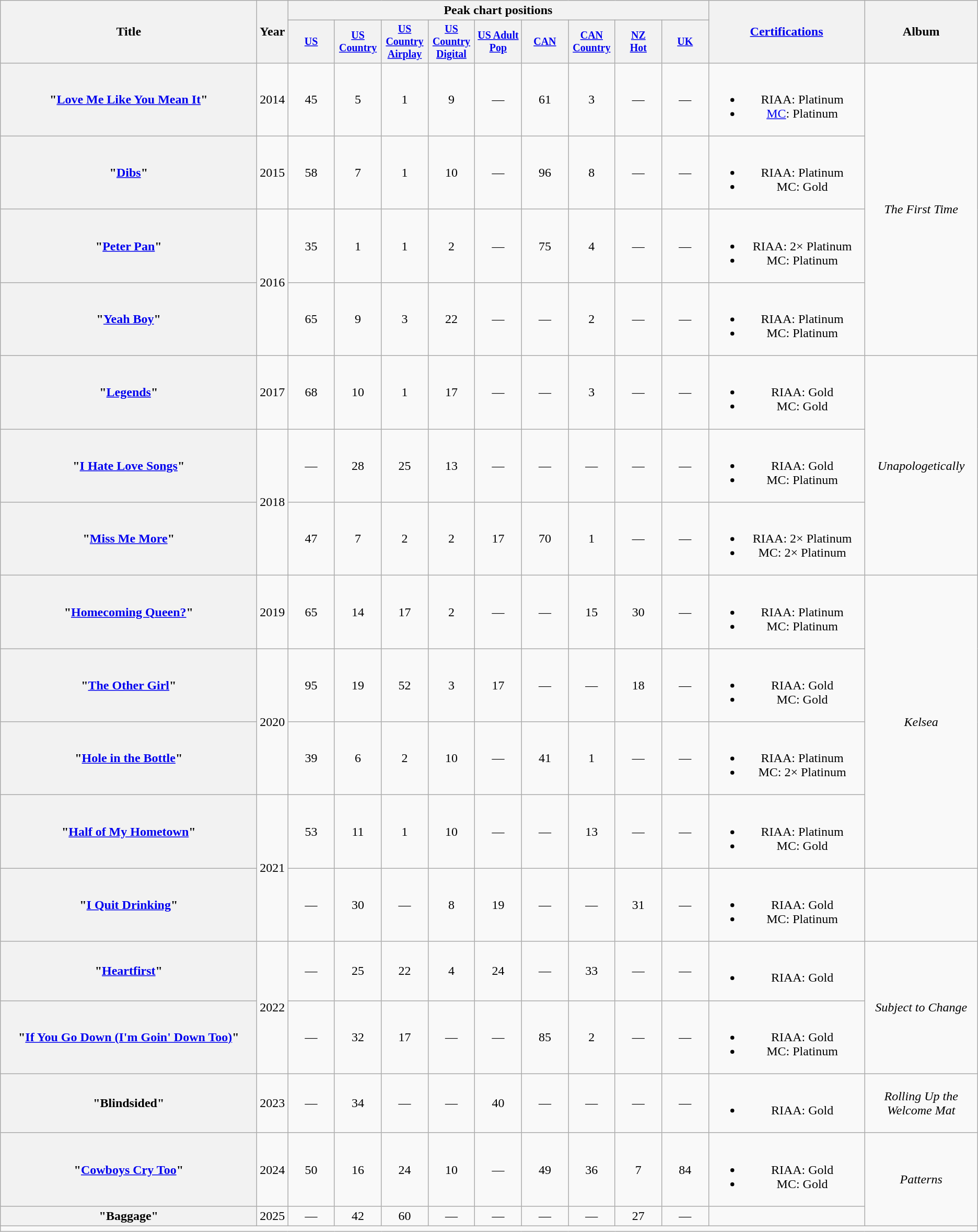<table class="wikitable plainrowheaders" style="text-align:center;">
<tr>
<th scope="col" rowspan="2" style="width:20em;">Title</th>
<th scope="col" rowspan="2">Year</th>
<th scope="col" colspan="9">Peak chart positions</th>
<th scope="col" rowspan="2" style="width:12em;"><a href='#'>Certifications</a></th>
<th scope="col" rowspan="2">Album</th>
</tr>
<tr style="font-size:smaller;">
<th scope="col" style="width:4em;"><a href='#'>US</a><br></th>
<th scope="col" style="width:4em;"><a href='#'>US Country</a><br></th>
<th scope="col" style="width:4em;"><a href='#'>US Country Airplay</a><br></th>
<th scope="col" style="width:4em;"><a href='#'>US Country Digital</a><br></th>
<th scope="col" style="width:4em;"><a href='#'>US Adult Pop</a><br></th>
<th scope="col" style="width:4em;"><a href='#'>CAN</a><br></th>
<th scope="col" style="width:4em;"><a href='#'>CAN Country</a><br></th>
<th scope="col" style="width:4em;"><a href='#'>NZ<br>Hot</a><br></th>
<th scope="col" style="width:4em;"><a href='#'>UK</a><br></th>
</tr>
<tr>
<th scope="row">"<a href='#'>Love Me Like You Mean It</a>"</th>
<td>2014</td>
<td>45</td>
<td>5</td>
<td>1</td>
<td>9</td>
<td>—</td>
<td>61</td>
<td>3</td>
<td>—</td>
<td>—</td>
<td><br><ul><li>RIAA: Platinum</li><li><a href='#'>MC</a>: Platinum</li></ul></td>
<td rowspan="4"><em>The First Time</em></td>
</tr>
<tr>
<th scope="row">"<a href='#'>Dibs</a>"</th>
<td>2015</td>
<td>58</td>
<td>7</td>
<td>1</td>
<td>10</td>
<td>—</td>
<td>96</td>
<td>8</td>
<td>—</td>
<td>—</td>
<td><br><ul><li>RIAA: Platinum</li><li>MC: Gold</li></ul></td>
</tr>
<tr>
<th scope="row">"<a href='#'>Peter Pan</a>"</th>
<td rowspan="2">2016</td>
<td>35</td>
<td>1</td>
<td>1</td>
<td>2</td>
<td>—</td>
<td>75</td>
<td>4</td>
<td>—</td>
<td>—</td>
<td><br><ul><li>RIAA: 2× Platinum</li><li>MC: Platinum</li></ul></td>
</tr>
<tr>
<th scope="row">"<a href='#'>Yeah Boy</a>"</th>
<td>65</td>
<td>9</td>
<td>3</td>
<td>22</td>
<td>—</td>
<td>—</td>
<td>2</td>
<td>—</td>
<td>—</td>
<td><br><ul><li>RIAA: Platinum</li><li>MC: Platinum</li></ul></td>
</tr>
<tr>
<th scope="row">"<a href='#'>Legends</a>"</th>
<td>2017</td>
<td>68</td>
<td>10</td>
<td>1</td>
<td>17</td>
<td>—</td>
<td>—</td>
<td>3</td>
<td>—</td>
<td>—</td>
<td><br><ul><li>RIAA: Gold</li><li>MC: Gold</li></ul></td>
<td rowspan="3"><em>Unapologetically</em></td>
</tr>
<tr>
<th scope="row">"<a href='#'>I Hate Love Songs</a>"</th>
<td rowspan="2">2018</td>
<td>—</td>
<td>28</td>
<td>25</td>
<td>13</td>
<td>—</td>
<td>—</td>
<td>—</td>
<td>—</td>
<td>—</td>
<td><br><ul><li>RIAA: Gold</li><li>MC: Platinum</li></ul></td>
</tr>
<tr>
<th scope="row">"<a href='#'>Miss Me More</a>"</th>
<td>47</td>
<td>7</td>
<td>2</td>
<td>2</td>
<td>17</td>
<td>70</td>
<td>1</td>
<td>—</td>
<td>—</td>
<td><br><ul><li>RIAA: 2× Platinum</li><li>MC: 2× Platinum</li></ul></td>
</tr>
<tr>
<th scope="row">"<a href='#'>Homecoming Queen?</a>"</th>
<td>2019</td>
<td>65</td>
<td>14</td>
<td>17</td>
<td>2</td>
<td>—</td>
<td>—</td>
<td>15</td>
<td>30</td>
<td>—</td>
<td><br><ul><li>RIAA: Platinum</li><li>MC: Platinum</li></ul></td>
<td rowspan="4"><em>Kelsea</em></td>
</tr>
<tr>
<th scope="row">"<a href='#'>The Other Girl</a>"<br></th>
<td rowspan="2">2020</td>
<td>95</td>
<td>19</td>
<td>52</td>
<td>3</td>
<td>17</td>
<td>—</td>
<td>—</td>
<td>18</td>
<td>—</td>
<td><br><ul><li>RIAA: Gold</li><li>MC: Gold</li></ul></td>
</tr>
<tr>
<th scope="row">"<a href='#'>Hole in the Bottle</a>"</th>
<td>39</td>
<td>6</td>
<td>2</td>
<td>10</td>
<td>—</td>
<td>41</td>
<td>1</td>
<td>—</td>
<td>—</td>
<td><br><ul><li>RIAA: Platinum</li><li>MC: 2× Platinum</li></ul></td>
</tr>
<tr>
<th scope="row">"<a href='#'>Half of My Hometown</a>"<br></th>
<td rowspan="2">2021</td>
<td>53</td>
<td>11</td>
<td>1</td>
<td>10</td>
<td>—</td>
<td>—</td>
<td>13</td>
<td>—</td>
<td>—</td>
<td><br><ul><li>RIAA: Platinum</li><li>MC: Gold</li></ul></td>
</tr>
<tr>
<th scope="row">"<a href='#'>I Quit Drinking</a>"<br></th>
<td>—</td>
<td>30</td>
<td>—</td>
<td>8</td>
<td>19</td>
<td>—</td>
<td>—</td>
<td>31</td>
<td>—</td>
<td><br><ul><li>RIAA: Gold</li><li>MC: Platinum</li></ul></td>
<td></td>
</tr>
<tr>
<th scope="row">"<a href='#'>Heartfirst</a>"</th>
<td rowspan="2">2022</td>
<td>—</td>
<td>25</td>
<td>22</td>
<td>4</td>
<td>24</td>
<td>—</td>
<td>33</td>
<td>—</td>
<td>—</td>
<td><br><ul><li>RIAA: Gold</li></ul></td>
<td rowspan="2"><em>Subject to Change</em></td>
</tr>
<tr>
<th scope="row">"<a href='#'>If You Go Down (I'm Goin' Down Too)</a>"</th>
<td>—</td>
<td>32</td>
<td>17</td>
<td>—</td>
<td>—</td>
<td>85</td>
<td>2</td>
<td>—</td>
<td>—</td>
<td><br><ul><li>RIAA: Gold</li><li>MC: Platinum</li></ul></td>
</tr>
<tr>
<th scope="row">"Blindsided"</th>
<td>2023</td>
<td>—</td>
<td>34</td>
<td>—</td>
<td>—</td>
<td>40</td>
<td>—</td>
<td>—</td>
<td>—</td>
<td>—</td>
<td><br><ul><li>RIAA: Gold</li></ul></td>
<td><em>Rolling Up the Welcome Mat</em></td>
</tr>
<tr>
<th scope="row">"<a href='#'>Cowboys Cry Too</a>"<br></th>
<td>2024</td>
<td>50</td>
<td>16</td>
<td>24</td>
<td>10</td>
<td>—</td>
<td>49</td>
<td>36</td>
<td>7</td>
<td>84</td>
<td><br><ul><li>RIAA: Gold</li><li>MC: Gold</li></ul></td>
<td rowspan="2"><em>Patterns</em></td>
</tr>
<tr>
<th scope="row">"Baggage"</th>
<td>2025</td>
<td>—</td>
<td>42</td>
<td>60</td>
<td>—</td>
<td>—</td>
<td>—</td>
<td>—</td>
<td>27</td>
<td>—</td>
<td></td>
</tr>
<tr>
<td colspan="13"></td>
</tr>
</table>
